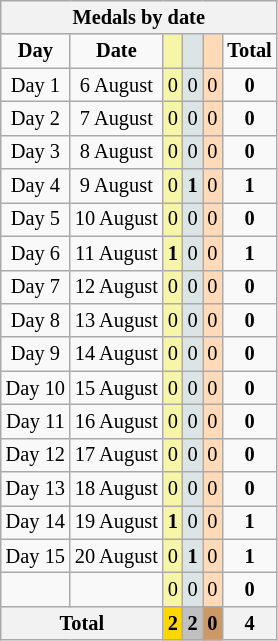<table class=wikitable style="font-size:85%">
<tr bgcolor=efefef>
<th colspan=6><strong>Medals by date</strong></th>
</tr>
<tr align=center>
<td><strong>Day</strong></td>
<td><strong>Date</strong></td>
<td bgcolor=#f7f6a8></td>
<td bgcolor=#dce5e5></td>
<td bgcolor=#ffdab9></td>
<td><strong>Total</strong></td>
</tr>
<tr align=center>
<td>Day 1</td>
<td>6 August</td>
<td bgcolor=F7F6A8>0</td>
<td bgcolor=DCE5E5>0</td>
<td bgcolor=FFDAB9>0</td>
<td><strong>0</strong></td>
</tr>
<tr align=center>
<td>Day 2</td>
<td>7 August</td>
<td bgcolor=F7F6A8>0</td>
<td bgcolor=DCE5E5>0</td>
<td bgcolor=FFDAB9>0</td>
<td><strong>0</strong></td>
</tr>
<tr align=center>
<td>Day 3</td>
<td>8 August</td>
<td bgcolor=F7F6A8>0</td>
<td bgcolor=DCE5E5>0</td>
<td bgcolor=FFDAB9>0</td>
<td><strong>0</strong></td>
</tr>
<tr align=center>
<td>Day 4</td>
<td>9 August</td>
<td bgcolor=F7F6A8>0</td>
<td bgcolor=DCE5E5><strong>1</strong></td>
<td bgcolor=FFDAB9>0</td>
<td><strong>1</strong></td>
</tr>
<tr align=center>
<td>Day 5</td>
<td>10 August</td>
<td bgcolor=F7F6A8>0</td>
<td bgcolor=DCE5E5>0</td>
<td bgcolor=FFDAB9>0</td>
<td><strong>0</strong></td>
</tr>
<tr align=center>
<td>Day 6</td>
<td>11 August</td>
<td bgcolor=F7F6A8><strong>1</strong></td>
<td bgcolor=DCE5E5>0</td>
<td bgcolor=FFDAB9>0</td>
<td><strong>1</strong></td>
</tr>
<tr align=center>
<td>Day 7</td>
<td>12 August</td>
<td bgcolor=F7F6A8>0</td>
<td bgcolor=DCE5E5>0</td>
<td bgcolor=FFDAB9>0</td>
<td><strong>0</strong></td>
</tr>
<tr align=center>
<td>Day 8</td>
<td>13 August</td>
<td bgcolor=F7F6A8>0</td>
<td bgcolor=DCE5E5>0</td>
<td bgcolor=FFDAB9>0</td>
<td><strong>0</strong></td>
</tr>
<tr align=center>
<td>Day 9</td>
<td>14 August</td>
<td bgcolor=F7F6A8>0</td>
<td bgcolor=DCE5E5>0</td>
<td bgcolor=FFDAB9>0</td>
<td><strong>0</strong></td>
</tr>
<tr align=center>
<td>Day 10</td>
<td>15 August</td>
<td bgcolor=F7F6A8>0</td>
<td bgcolor=DCE5E5>0</td>
<td bgcolor=FFDAB9>0</td>
<td><strong>0</strong></td>
</tr>
<tr align=center>
<td>Day 11</td>
<td>16 August</td>
<td bgcolor=F7F6A8>0</td>
<td bgcolor=DCE5E5>0</td>
<td bgcolor=FFDAB9>0</td>
<td><strong>0</strong></td>
</tr>
<tr align=center>
<td>Day 12</td>
<td>17 August</td>
<td bgcolor=F7F6A8>0</td>
<td bgcolor=DCE5E5>0</td>
<td bgcolor=FFDAB9>0</td>
<td><strong>0</strong></td>
</tr>
<tr align=center>
<td>Day 13</td>
<td>18 August</td>
<td bgcolor=F7F6A8>0</td>
<td bgcolor=DCE5E5>0</td>
<td bgcolor=FFDAB9>0</td>
<td><strong>0</strong></td>
</tr>
<tr align=center>
<td>Day 14</td>
<td>19 August</td>
<td bgcolor=F7F6A8><strong>1</strong></td>
<td bgcolor=DCE5E5>0</td>
<td bgcolor=FFDAB9>0</td>
<td><strong>1</strong></td>
</tr>
<tr align=center>
<td>Day 15</td>
<td>20 August</td>
<td bgcolor=F7F6A8>0</td>
<td bgcolor=DCE5E5><strong>1</strong></td>
<td bgcolor=FFDAB9>0</td>
<td><strong>1</strong></td>
</tr>
<tr align=center>
<td></td>
<td></td>
<td bgcolor=F7F6A8>0</td>
<td bgcolor=DCE5E5>0</td>
<td bgcolor=FFDAB9>0</td>
<td><strong>0</strong></td>
</tr>
<tr>
<th colspan=2><strong>Total</strong></th>
<th style="background:gold"><strong>2</strong></th>
<th style="background:silver"><strong>2</strong></th>
<th style="background:#c96"><strong>0</strong></th>
<th><strong>4</strong></th>
</tr>
</table>
